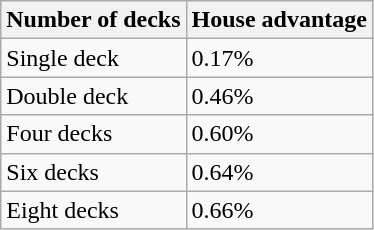<table class="wikitable">
<tr>
<th>Number of decks</th>
<th>House advantage</th>
</tr>
<tr>
<td>Single deck</td>
<td>0.17%</td>
</tr>
<tr>
<td>Double deck</td>
<td>0.46%</td>
</tr>
<tr>
<td>Four decks</td>
<td>0.60%</td>
</tr>
<tr>
<td>Six decks</td>
<td>0.64%</td>
</tr>
<tr>
<td>Eight decks</td>
<td>0.66%</td>
</tr>
</table>
